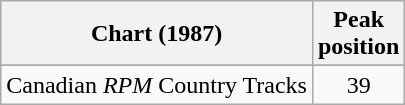<table class="wikitable sortable">
<tr>
<th align="left">Chart (1987)</th>
<th align="center">Peak<br>position</th>
</tr>
<tr>
</tr>
<tr>
<td align="left">Canadian <em>RPM</em> Country Tracks</td>
<td align="center">39</td>
</tr>
</table>
